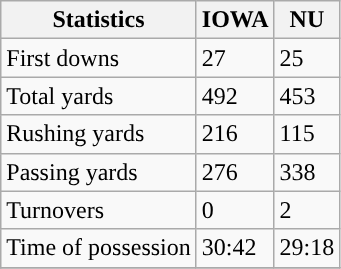<table class="wikitable">
<tr>
<th>Statistics</th>
<th>IOWA</th>
<th>NU</th>
</tr>
<tr>
<td>First downs</td>
<td>27</td>
<td>25</td>
</tr>
<tr>
<td>Total yards</td>
<td>492</td>
<td>453</td>
</tr>
<tr>
<td>Rushing yards</td>
<td>216</td>
<td>115</td>
</tr>
<tr>
<td>Passing yards</td>
<td>276</td>
<td>338</td>
</tr>
<tr>
<td>Turnovers</td>
<td>0</td>
<td>2</td>
</tr>
<tr>
<td>Time of possession</td>
<td>30:42</td>
<td>29:18</td>
</tr>
<tr>
</tr>
</table>
